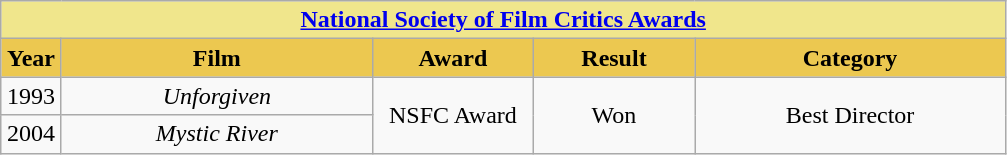<table class="wikitable" style="text-align: center;">
<tr>
<th colspan="5" style="background: khaki;"><a href='#'>National Society of Film Critics Awards</a></th>
</tr>
<tr>
<th style="width: 33px; background: #ecc850;">Year</th>
<th style="width: 200px; background: #ecc850;">Film</th>
<th style="width: 100px; background: #ecc850;">Award</th>
<th style="width: 100px; background: #ecc850;">Result</th>
<th style="width: 200px; background: #ecc850;">Category</th>
</tr>
<tr>
<td>1993</td>
<td><em>Unforgiven</em></td>
<td rowspan="2">NSFC Award</td>
<td rowspan="2">Won</td>
<td rowspan="2">Best Director</td>
</tr>
<tr>
<td>2004</td>
<td><em>Mystic River</em></td>
</tr>
</table>
